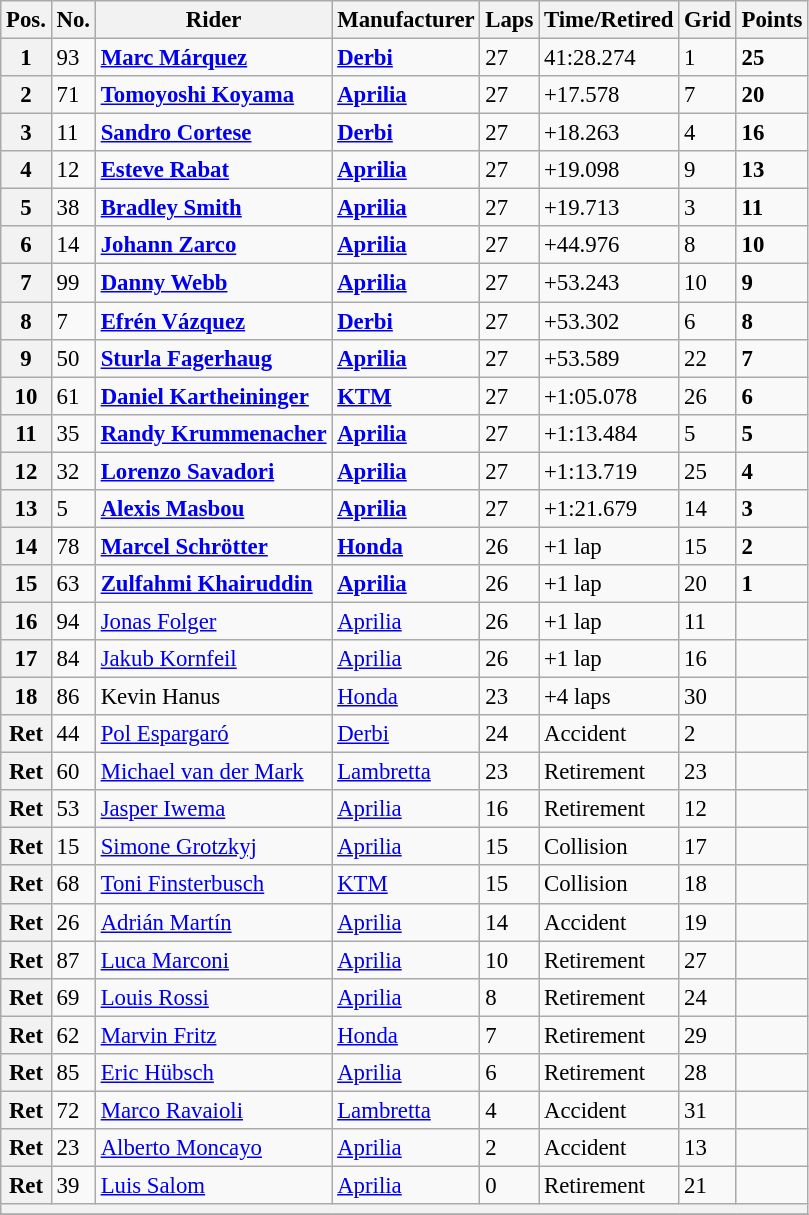<table class="wikitable" style="font-size: 95%;">
<tr>
<th>Pos.</th>
<th>No.</th>
<th>Rider</th>
<th>Manufacturer</th>
<th>Laps</th>
<th>Time/Retired</th>
<th>Grid</th>
<th>Points</th>
</tr>
<tr>
<th>1</th>
<td>93</td>
<td> <strong><a href='#'>Marc Márquez</a></strong></td>
<td><strong><a href='#'>Derbi</a></strong></td>
<td>27</td>
<td>41:28.274</td>
<td>1</td>
<td><strong>25</strong></td>
</tr>
<tr>
<th>2</th>
<td>71</td>
<td> <strong><a href='#'>Tomoyoshi Koyama</a></strong></td>
<td><strong><a href='#'>Aprilia</a></strong></td>
<td>27</td>
<td>+17.578</td>
<td>7</td>
<td><strong>20</strong></td>
</tr>
<tr>
<th>3</th>
<td>11</td>
<td> <strong><a href='#'>Sandro Cortese</a></strong></td>
<td><strong><a href='#'>Derbi</a></strong></td>
<td>27</td>
<td>+18.263</td>
<td>4</td>
<td><strong>16</strong></td>
</tr>
<tr>
<th>4</th>
<td>12</td>
<td> <strong><a href='#'>Esteve Rabat</a></strong></td>
<td><strong><a href='#'>Aprilia</a></strong></td>
<td>27</td>
<td>+19.098</td>
<td>9</td>
<td><strong>13</strong></td>
</tr>
<tr>
<th>5</th>
<td>38</td>
<td> <strong><a href='#'>Bradley Smith</a></strong></td>
<td><strong><a href='#'>Aprilia</a></strong></td>
<td>27</td>
<td>+19.713</td>
<td>3</td>
<td><strong>11</strong></td>
</tr>
<tr>
<th>6</th>
<td>14</td>
<td> <strong><a href='#'>Johann Zarco</a></strong></td>
<td><strong><a href='#'>Aprilia</a></strong></td>
<td>27</td>
<td>+44.976</td>
<td>8</td>
<td><strong>10</strong></td>
</tr>
<tr>
<th>7</th>
<td>99</td>
<td> <strong><a href='#'>Danny Webb</a></strong></td>
<td><strong><a href='#'>Aprilia</a></strong></td>
<td>27</td>
<td>+53.243</td>
<td>10</td>
<td><strong>9</strong></td>
</tr>
<tr>
<th>8</th>
<td>7</td>
<td> <strong><a href='#'>Efrén Vázquez</a></strong></td>
<td><strong><a href='#'>Derbi</a></strong></td>
<td>27</td>
<td>+53.302</td>
<td>6</td>
<td><strong>8</strong></td>
</tr>
<tr>
<th>9</th>
<td>50</td>
<td> <strong><a href='#'>Sturla Fagerhaug</a></strong></td>
<td><strong><a href='#'>Aprilia</a></strong></td>
<td>27</td>
<td>+53.589</td>
<td>22</td>
<td><strong>7</strong></td>
</tr>
<tr>
<th>10</th>
<td>61</td>
<td> <strong><a href='#'>Daniel Kartheininger</a></strong></td>
<td><strong><a href='#'>KTM</a></strong></td>
<td>27</td>
<td>+1:05.078</td>
<td>26</td>
<td><strong>6</strong></td>
</tr>
<tr>
<th>11</th>
<td>35</td>
<td> <strong><a href='#'>Randy Krummenacher</a></strong></td>
<td><strong><a href='#'>Aprilia</a></strong></td>
<td>27</td>
<td>+1:13.484</td>
<td>5</td>
<td><strong>5</strong></td>
</tr>
<tr>
<th>12</th>
<td>32</td>
<td> <strong><a href='#'>Lorenzo Savadori</a></strong></td>
<td><strong><a href='#'>Aprilia</a></strong></td>
<td>27</td>
<td>+1:13.719</td>
<td>25</td>
<td><strong>4</strong></td>
</tr>
<tr>
<th>13</th>
<td>5</td>
<td> <strong><a href='#'>Alexis Masbou</a></strong></td>
<td><strong><a href='#'>Aprilia</a></strong></td>
<td>27</td>
<td>+1:21.679</td>
<td>14</td>
<td><strong>3</strong></td>
</tr>
<tr>
<th>14</th>
<td>78</td>
<td> <strong><a href='#'>Marcel Schrötter</a></strong></td>
<td><strong><a href='#'>Honda</a></strong></td>
<td>26</td>
<td>+1 lap</td>
<td>15</td>
<td><strong>2</strong></td>
</tr>
<tr>
<th>15</th>
<td>63</td>
<td> <strong><a href='#'>Zulfahmi Khairuddin</a></strong></td>
<td><strong><a href='#'>Aprilia</a></strong></td>
<td>26</td>
<td>+1 lap</td>
<td>20</td>
<td><strong>1</strong></td>
</tr>
<tr>
<th>16</th>
<td>94</td>
<td> <a href='#'>Jonas Folger</a></td>
<td><a href='#'>Aprilia</a></td>
<td>26</td>
<td>+1 lap</td>
<td>11</td>
<td></td>
</tr>
<tr>
<th>17</th>
<td>84</td>
<td> <a href='#'>Jakub Kornfeil</a></td>
<td><a href='#'>Aprilia</a></td>
<td>26</td>
<td>+1 lap</td>
<td>16</td>
<td></td>
</tr>
<tr>
<th>18</th>
<td>86</td>
<td> Kevin Hanus</td>
<td><a href='#'>Honda</a></td>
<td>23</td>
<td>+4 laps</td>
<td>30</td>
<td></td>
</tr>
<tr>
<th>Ret</th>
<td>44</td>
<td> <a href='#'>Pol Espargaró</a></td>
<td><a href='#'>Derbi</a></td>
<td>24</td>
<td>Accident</td>
<td>2</td>
<td></td>
</tr>
<tr>
<th>Ret</th>
<td>60</td>
<td> <a href='#'>Michael van der Mark</a></td>
<td><a href='#'>Lambretta</a></td>
<td>23</td>
<td>Retirement</td>
<td>23</td>
<td></td>
</tr>
<tr>
<th>Ret</th>
<td>53</td>
<td> <a href='#'>Jasper Iwema</a></td>
<td><a href='#'>Aprilia</a></td>
<td>16</td>
<td>Retirement</td>
<td>12</td>
<td></td>
</tr>
<tr>
<th>Ret</th>
<td>15</td>
<td> <a href='#'>Simone Grotzkyj</a></td>
<td><a href='#'>Aprilia</a></td>
<td>15</td>
<td>Collision</td>
<td>17</td>
<td></td>
</tr>
<tr>
<th>Ret</th>
<td>68</td>
<td> <a href='#'>Toni Finsterbusch</a></td>
<td><a href='#'>KTM</a></td>
<td>15</td>
<td>Collision</td>
<td>18</td>
<td></td>
</tr>
<tr>
<th>Ret</th>
<td>26</td>
<td> <a href='#'>Adrián Martín</a></td>
<td><a href='#'>Aprilia</a></td>
<td>14</td>
<td>Accident</td>
<td>19</td>
<td></td>
</tr>
<tr>
<th>Ret</th>
<td>87</td>
<td> <a href='#'>Luca Marconi</a></td>
<td><a href='#'>Aprilia</a></td>
<td>10</td>
<td>Retirement</td>
<td>27</td>
<td></td>
</tr>
<tr>
<th>Ret</th>
<td>69</td>
<td> <a href='#'>Louis Rossi</a></td>
<td><a href='#'>Aprilia</a></td>
<td>8</td>
<td>Retirement</td>
<td>24</td>
<td></td>
</tr>
<tr>
<th>Ret</th>
<td>62</td>
<td> <a href='#'>Marvin Fritz</a></td>
<td><a href='#'>Honda</a></td>
<td>7</td>
<td>Retirement</td>
<td>29</td>
<td></td>
</tr>
<tr>
<th>Ret</th>
<td>85</td>
<td> <a href='#'>Eric Hübsch</a></td>
<td><a href='#'>Aprilia</a></td>
<td>6</td>
<td>Retirement</td>
<td>28</td>
<td></td>
</tr>
<tr>
<th>Ret</th>
<td>72</td>
<td> <a href='#'>Marco Ravaioli</a></td>
<td><a href='#'>Lambretta</a></td>
<td>4</td>
<td>Accident</td>
<td>31</td>
<td></td>
</tr>
<tr>
<th>Ret</th>
<td>23</td>
<td> <a href='#'>Alberto Moncayo</a></td>
<td><a href='#'>Aprilia</a></td>
<td>2</td>
<td>Accident</td>
<td>13</td>
<td></td>
</tr>
<tr>
<th>Ret</th>
<td>39</td>
<td> <a href='#'>Luis Salom</a></td>
<td><a href='#'>Aprilia</a></td>
<td>0</td>
<td>Retirement</td>
<td>21</td>
<td></td>
</tr>
<tr>
<th colspan=8></th>
</tr>
<tr>
</tr>
</table>
